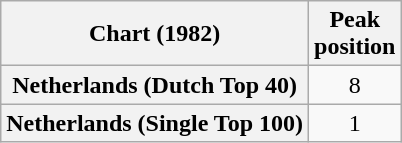<table class="wikitable sortable plainrowheaders">
<tr>
<th scope="col">Chart (1982)</th>
<th scope="col">Peak<br>position</th>
</tr>
<tr>
<th scope="row">Netherlands (Dutch Top 40)</th>
<td align="center">8</td>
</tr>
<tr>
<th scope="row">Netherlands (Single Top 100)</th>
<td align="center">1</td>
</tr>
</table>
